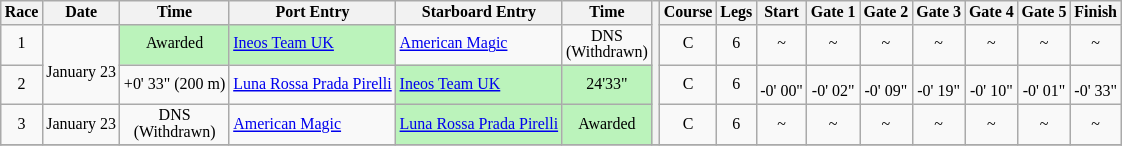<table class="wikitable" style="font-size:8pt;line-height:1;text-align: center;">
<tr>
<th>Race</th>
<th>Date</th>
<th>Time</th>
<th>Port Entry</th>
<th>Starboard Entry</th>
<th>Time</th>
<th rowspan="4"></th>
<th>Course</th>
<th>Legs</th>
<th>Start</th>
<th>Gate 1</th>
<th>Gate 2</th>
<th>Gate 3</th>
<th>Gate 4</th>
<th>Gate 5</th>
<th>Finish</th>
</tr>
<tr>
<td>1</td>
<td Rowspan="2"> <br>January 23</td>
<td bgcolor="#BBF3BB">Awarded</td>
<td bgcolor="#BBF3BB"style="text-align: left;"> <a href='#'>Ineos Team UK</a></td>
<td style="text-align: left;"> <a href='#'>American Magic</a></td>
<td>DNS <br>(Withdrawn)</td>
<td>C</td>
<td>6</td>
<td>~</td>
<td>~</td>
<td>~</td>
<td>~</td>
<td>~</td>
<td>~</td>
<td>~</td>
</tr>
<tr>
<td>2<br></td>
<td>+0' 33" (200 m)</td>
<td style="text-align: left;"> <a href='#'>Luna Rossa Prada Pirelli</a></td>
<td bgcolor="#BBF3BB" style="text-align: left;"> <a href='#'>Ineos Team UK</a></td>
<td bgcolor="#BBF3BB">24'33"</td>
<td>C</td>
<td>6</td>
<td> <br> -0' 00"</td>
<td> <br> -0' 02"</td>
<td> <br> -0' 09"</td>
<td> <br> -0' 19"</td>
<td> <br> -0' 10"</td>
<td> <br> -0' 01"</td>
<td> <br> -0' 33"</td>
</tr>
<tr>
<td>3</td>
<td>January 23</td>
<td>DNS <br>(Withdrawn)</td>
<td style="text-align: left;"> <a href='#'>American Magic</a></td>
<td bgcolor="#BBF3BB" style="text-align: left;"> <a href='#'>Luna Rossa Prada Pirelli</a></td>
<td bgcolor="#BBF3BB">Awarded</td>
<td>C</td>
<td>6</td>
<td>~</td>
<td>~</td>
<td>~</td>
<td>~</td>
<td>~</td>
<td>~</td>
<td>~</td>
</tr>
<tr>
</tr>
</table>
